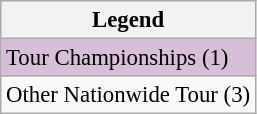<table class="wikitable" style="font-size:95%;">
<tr>
<th>Legend</th>
</tr>
<tr style="background:thistle;">
<td>Tour Championships (1)</td>
</tr>
<tr>
<td>Other Nationwide Tour (3)</td>
</tr>
</table>
